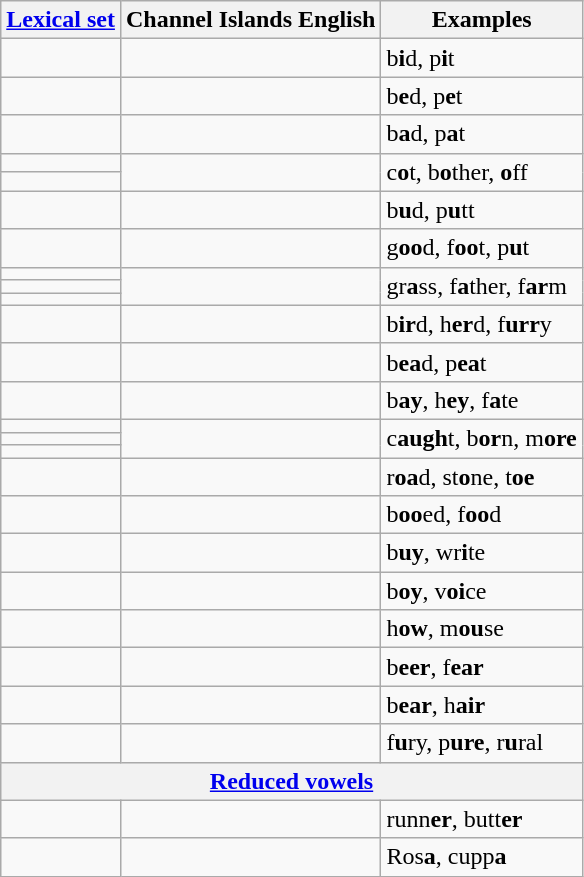<table class="wikitable">
<tr>
<th><a href='#'>Lexical set</a></th>
<th>Channel Islands English</th>
<th>Examples</th>
</tr>
<tr>
<td></td>
<td></td>
<td>b<strong>i</strong>d, p<strong>i</strong>t</td>
</tr>
<tr>
<td></td>
<td></td>
<td>b<strong>e</strong>d, p<strong>e</strong>t</td>
</tr>
<tr>
<td></td>
<td></td>
<td>b<strong>a</strong>d, p<strong>a</strong>t</td>
</tr>
<tr>
<td></td>
<td rowspan=2></td>
<td rowspan=2>c<strong>o</strong>t, b<strong>o</strong>ther, <strong>o</strong>ff</td>
</tr>
<tr>
<td></td>
</tr>
<tr>
<td></td>
<td></td>
<td>b<strong>u</strong>d, p<strong>u</strong>tt</td>
</tr>
<tr>
<td></td>
<td></td>
<td>g<strong>oo</strong>d, f<strong>oo</strong>t, p<strong>u</strong>t</td>
</tr>
<tr>
<td></td>
<td rowspan=3></td>
<td rowspan=3>gr<strong>a</strong>ss, f<strong>a</strong>ther, f<strong>ar</strong>m</td>
</tr>
<tr>
<td></td>
</tr>
<tr>
<td></td>
</tr>
<tr>
<td></td>
<td></td>
<td>b<strong>ir</strong>d, h<strong>er</strong>d, f<strong>urr</strong>y</td>
</tr>
<tr>
<td></td>
<td></td>
<td>b<strong>ea</strong>d, p<strong>ea</strong>t</td>
</tr>
<tr>
<td></td>
<td></td>
<td>b<strong>ay</strong>, h<strong>ey</strong>, f<strong>a</strong>te</td>
</tr>
<tr>
<td></td>
<td rowspan=3></td>
<td rowspan=3>c<strong>augh</strong>t, b<strong>or</strong>n, m<strong>ore</strong></td>
</tr>
<tr>
<td></td>
</tr>
<tr>
<td></td>
</tr>
<tr>
<td></td>
<td></td>
<td>r<strong>oa</strong>d, st<strong>o</strong>ne, t<strong>oe</strong></td>
</tr>
<tr>
<td></td>
<td></td>
<td>b<strong>oo</strong>ed, f<strong>oo</strong>d</td>
</tr>
<tr>
<td></td>
<td></td>
<td>b<strong>uy</strong>, wr<strong>i</strong>te</td>
</tr>
<tr>
<td></td>
<td></td>
<td>b<strong>oy</strong>, v<strong>oi</strong>ce</td>
</tr>
<tr>
<td></td>
<td> <br></td>
<td>h<strong>ow</strong>, m<strong>ou</strong>se</td>
</tr>
<tr>
<td></td>
<td></td>
<td>b<strong>eer</strong>, f<strong>ear</strong></td>
</tr>
<tr>
<td></td>
<td></td>
<td>b<strong>ear</strong>, h<strong>air</strong></td>
</tr>
<tr>
<td></td>
<td></td>
<td>f<strong>u</strong>ry, p<strong>ure</strong>, r<strong>u</strong>ral</td>
</tr>
<tr>
<th colspan="3"><a href='#'>Reduced vowels</a></th>
</tr>
<tr>
<td></td>
<td></td>
<td>runn<strong>er</strong>, butt<strong>er</strong></td>
</tr>
<tr>
<td></td>
<td></td>
<td>Ros<strong>a</strong>, cupp<strong>a</strong></td>
</tr>
</table>
